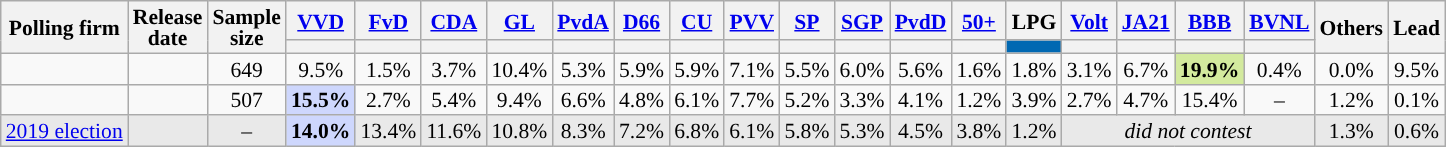<table class="wikitable sortable tpl-blanktable" style="text-align:center;font-size:90%;line-height:14px;">
<tr>
<th rowspan="2">Polling firm</th>
<th rowspan="2">Release<br>date</th>
<th rowspan="2">Sample<br>size</th>
<th class="unsortable" style="width:30px;"><a href='#'>VVD</a></th>
<th class="unsortable" style="width:30px;"><a href='#'>FvD</a></th>
<th class="unsortable" style="width:30px;"><a href='#'>CDA</a></th>
<th class="unsortable" style="width:30px;"><a href='#'>GL</a></th>
<th class="unsortable" style="width:30px;"><a href='#'>PvdA</a></th>
<th class="unsortable" style="width:30px;"><a href='#'>D66</a></th>
<th class="unsortable" style="width:30px;"><a href='#'>CU</a></th>
<th class="unsortable" style="width:30px;"><a href='#'>PVV</a></th>
<th class="unsortable" style="width:30px;"><a href='#'>SP</a></th>
<th class="unsortable" style="width:30px;"><a href='#'>SGP</a></th>
<th class="unsortable" style="width:30px;"><a href='#'>PvdD</a></th>
<th class="unsortable" style="width:30px;"><a href='#'>50+</a></th>
<th class="unsortable" style="width:30px;">LPG </th>
<th class="unsortable" style="width:30px;"><a href='#'>Volt</a></th>
<th class="unsortable" style="width:30px;"><a href='#'>JA21</a></th>
<th class="unsortable" style="width:30px;"><a href='#'>BBB</a></th>
<th class="unsortable" style="width:30px;"><a href='#'>BVNL</a></th>
<th class="unsortable" style="width:30px;" rowspan="2">Others</th>
<th rowspan="2">Lead</th>
</tr>
<tr>
<th data-sort-type="number" style="background:"></th>
<th data-sort-type="number" style="background:"></th>
<th data-sort-type="number" style="background:"></th>
<th data-sort-type="number" style="background:"></th>
<th data-sort-type="number" style="background:"></th>
<th data-sort-type="number" style="background:"></th>
<th data-sort-type="number" style="background:"></th>
<th data-sort-type="number" style="background:"></th>
<th data-sort-type="number" style="background:"></th>
<th data-sort-type="number" style="background:"></th>
<th data-sort-type="number" style="background:"></th>
<th data-sort-type="number" style="background:"></th>
<th data-sort-type="number" style="background:#0068B2;"></th>
<th data-sort-type="number" style="background:"></th>
<th data-sort-type="number" style="background:"></th>
<th data-sort-type="number" style="background:"></th>
<th data-sort-type="number" style="background:"></th>
</tr>
<tr>
<td></td>
<td></td>
<td>649</td>
<td>9.5%</td>
<td>1.5%</td>
<td>3.7%</td>
<td>10.4%</td>
<td>5.3%</td>
<td>5.9%</td>
<td>5.9%</td>
<td>7.1%</td>
<td>5.5%</td>
<td>6.0%</td>
<td>5.6%</td>
<td>1.6%</td>
<td>1.8%</td>
<td>3.1%</td>
<td>6.7%</td>
<td style="background:#d3ea9e;"><strong>19.9%</strong></td>
<td>0.4%</td>
<td>0.0%</td>
<td style="background:">9.5%</td>
</tr>
<tr>
<td></td>
<td></td>
<td>507</td>
<td style="background:#CED7FD;"><strong>15.5%</strong></td>
<td>2.7%</td>
<td>5.4%</td>
<td>9.4%</td>
<td>6.6%</td>
<td>4.8%</td>
<td>6.1%</td>
<td>7.7%</td>
<td>5.2%</td>
<td>3.3%</td>
<td>4.1%</td>
<td>1.2%</td>
<td>3.9%</td>
<td>2.7%</td>
<td>4.7%</td>
<td>15.4%</td>
<td>–</td>
<td>1.2%</td>
<td style="background:">0.1%</td>
</tr>
<tr style="background:#E9E9E9;">
<td><a href='#'>2019 election</a></td>
<td></td>
<td>–</td>
<td style="background:#CED7FD;"><strong>14.0%</strong></td>
<td>13.4%</td>
<td>11.6%</td>
<td>10.8%</td>
<td>8.3%</td>
<td>7.2%</td>
<td>6.8%</td>
<td>6.1%</td>
<td>5.8%</td>
<td>5.3%</td>
<td>4.5%</td>
<td>3.8%</td>
<td>1.2%</td>
<td colspan=4><em>did not contest</em></td>
<td>1.3%</td>
<td style="background:">0.6%</td>
</tr>
</table>
